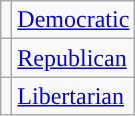<table class="sortable wikitable">
<tr>
<td scope="row" style="background-color:"></td>
<td><a href='#'>Democratic</a></td>
</tr>
<tr>
<td scope="row" style="background-color:"></td>
<td><a href='#'>Republican</a></td>
</tr>
<tr>
<td scope="row" style="background-color:"></td>
<td><a href='#'>Libertarian</a></td>
</tr>
</table>
